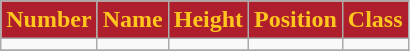<table class="wikitable" style="text-align:center">
<tr>
<th style=" background:#AF1E2D;color:#FFC61E;">Number</th>
<th style=" background:#AF1E2D;color:#FFC61E;">Name</th>
<th style=" background:#AF1E2D;color:#FFC61E;">Height</th>
<th style=" background:#AF1E2D;color:#FFC61E;">Position</th>
<th style=" background:#AF1E2D;color:#FFC61E;">Class</th>
</tr>
<tr>
<td></td>
<td></td>
<td></td>
<td></td>
<td></td>
</tr>
<tr>
</tr>
</table>
